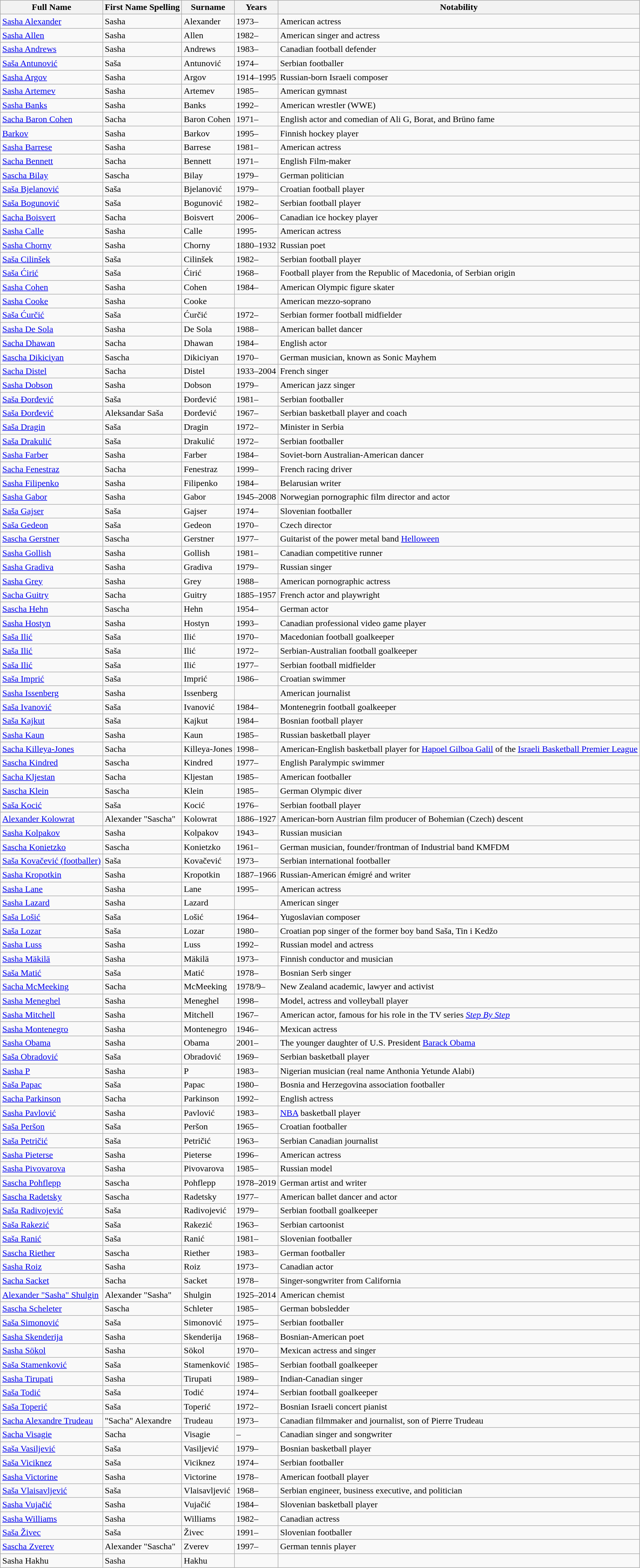<table class="wikitable sortable">
<tr>
<th>Full Name</th>
<th>First Name Spelling</th>
<th>Surname</th>
<th>Years</th>
<th>Notability</th>
</tr>
<tr>
<td><a href='#'>Sasha Alexander</a></td>
<td>Sasha</td>
<td>Alexander</td>
<td>1973–</td>
<td>American actress</td>
</tr>
<tr>
<td><a href='#'>Sasha Allen</a></td>
<td>Sasha</td>
<td>Allen</td>
<td>1982–</td>
<td>American singer and actress</td>
</tr>
<tr>
<td><a href='#'>Sasha Andrews</a></td>
<td>Sasha</td>
<td>Andrews</td>
<td>1983–</td>
<td>Canadian football defender</td>
</tr>
<tr>
<td><a href='#'>Saša Antunović</a></td>
<td>Saša</td>
<td>Antunović</td>
<td>1974–</td>
<td>Serbian footballer</td>
</tr>
<tr>
<td><a href='#'>Sasha Argov</a></td>
<td>Sasha</td>
<td>Argov</td>
<td>1914–1995</td>
<td>Russian-born Israeli composer</td>
</tr>
<tr>
<td><a href='#'>Sasha Artemev</a></td>
<td>Sasha</td>
<td>Artemev</td>
<td>1985–</td>
<td>American gymnast</td>
</tr>
<tr>
<td><a href='#'>Sasha Banks</a></td>
<td>Sasha</td>
<td>Banks</td>
<td>1992–</td>
<td>American wrestler (WWE)</td>
</tr>
<tr>
<td><a href='#'>Sacha Baron Cohen</a></td>
<td>Sacha</td>
<td>Baron Cohen</td>
<td>1971–</td>
<td>English actor and comedian of Ali G, Borat, and Brüno fame</td>
</tr>
<tr>
<td><a href='#'> Barkov</a></td>
<td>Sasha</td>
<td>Barkov</td>
<td>1995–</td>
<td>Finnish hockey player</td>
</tr>
<tr>
<td><a href='#'>Sasha Barrese</a></td>
<td>Sasha</td>
<td>Barrese</td>
<td>1981–</td>
<td>American actress</td>
</tr>
<tr>
<td><a href='#'>Sacha Bennett</a></td>
<td>Sacha</td>
<td>Bennett</td>
<td>1971–</td>
<td>English Film-maker</td>
</tr>
<tr>
<td><a href='#'>Sascha Bilay</a></td>
<td>Sascha</td>
<td>Bilay</td>
<td>1979–</td>
<td>German politician</td>
</tr>
<tr>
<td><a href='#'>Saša Bjelanović</a></td>
<td>Saša</td>
<td>Bjelanović</td>
<td>1979–</td>
<td>Croatian football player</td>
</tr>
<tr>
<td><a href='#'>Saša Bogunović</a></td>
<td>Saša</td>
<td>Bogunović</td>
<td>1982–</td>
<td>Serbian football player</td>
</tr>
<tr>
<td><a href='#'>Sacha Boisvert</a></td>
<td>Sacha</td>
<td>Boisvert</td>
<td>2006–</td>
<td>Canadian ice hockey player</td>
</tr>
<tr>
<td><a href='#'>Sasha Calle</a></td>
<td>Sasha</td>
<td>Calle</td>
<td>1995-</td>
<td>American actress</td>
</tr>
<tr>
<td><a href='#'>Sasha Chorny</a></td>
<td>Sasha</td>
<td>Chorny</td>
<td>1880–1932</td>
<td>Russian poet</td>
</tr>
<tr>
<td><a href='#'>Saša Cilinšek</a></td>
<td>Saša</td>
<td>Cilinšek</td>
<td>1982–</td>
<td>Serbian football player</td>
</tr>
<tr>
<td><a href='#'>Saša Ćirić</a></td>
<td>Saša</td>
<td>Ćirić</td>
<td>1968–</td>
<td>Football player from the Republic of Macedonia, of Serbian origin</td>
</tr>
<tr>
<td><a href='#'>Sasha Cohen</a></td>
<td>Sasha</td>
<td>Cohen</td>
<td>1984–</td>
<td>American Olympic figure skater</td>
</tr>
<tr>
<td><a href='#'>Sasha Cooke</a></td>
<td>Sasha</td>
<td>Cooke</td>
<td></td>
<td>American mezzo-soprano</td>
</tr>
<tr>
<td><a href='#'>Saša Ćurčić</a></td>
<td>Saša</td>
<td>Ćurčić</td>
<td>1972–</td>
<td>Serbian former football midfielder</td>
</tr>
<tr>
<td><a href='#'>Sasha De Sola</a></td>
<td>Sasha</td>
<td>De Sola</td>
<td>1988–</td>
<td>American ballet dancer</td>
</tr>
<tr>
<td><a href='#'>Sacha Dhawan</a></td>
<td>Sacha</td>
<td>Dhawan</td>
<td>1984–</td>
<td>English actor</td>
</tr>
<tr>
<td><a href='#'>Sascha Dikiciyan</a></td>
<td>Sascha</td>
<td>Dikiciyan</td>
<td>1970–</td>
<td>German musician, known as Sonic Mayhem</td>
</tr>
<tr>
<td><a href='#'>Sacha Distel</a></td>
<td>Sacha</td>
<td>Distel</td>
<td>1933–2004</td>
<td>French singer</td>
</tr>
<tr>
<td><a href='#'>Sasha Dobson</a></td>
<td>Sasha</td>
<td>Dobson</td>
<td>1979–</td>
<td>American jazz singer</td>
</tr>
<tr>
<td><a href='#'>Saša Đorđević</a></td>
<td>Saša</td>
<td>Đorđević</td>
<td>1981–</td>
<td>Serbian footballer</td>
</tr>
<tr>
<td><a href='#'>Saša Đorđević</a></td>
<td>Aleksandar Saša</td>
<td>Đorđević</td>
<td>1967–</td>
<td>Serbian basketball player and coach</td>
</tr>
<tr>
<td><a href='#'>Saša Dragin</a></td>
<td>Saša</td>
<td>Dragin</td>
<td>1972–</td>
<td>Minister in Serbia</td>
</tr>
<tr>
<td><a href='#'>Saša Drakulić</a></td>
<td>Saša</td>
<td>Drakulić</td>
<td>1972–</td>
<td>Serbian footballer</td>
</tr>
<tr>
<td><a href='#'>Sasha Farber</a></td>
<td>Sasha</td>
<td>Farber</td>
<td>1984–</td>
<td>Soviet-born Australian-American dancer</td>
</tr>
<tr>
<td><a href='#'>Sacha Fenestraz</a></td>
<td>Sacha</td>
<td>Fenestraz</td>
<td>1999–</td>
<td>French racing driver</td>
</tr>
<tr>
<td><a href='#'>Sasha Filipenko</a></td>
<td>Sasha</td>
<td>Filipenko</td>
<td>1984–</td>
<td>Belarusian writer</td>
</tr>
<tr>
<td><a href='#'>Sasha Gabor</a></td>
<td>Sasha</td>
<td>Gabor</td>
<td>1945–2008</td>
<td>Norwegian pornographic film director and actor</td>
</tr>
<tr>
<td><a href='#'>Saša Gajser</a></td>
<td>Saša</td>
<td>Gajser</td>
<td>1974–</td>
<td>Slovenian footballer</td>
</tr>
<tr>
<td><a href='#'>Saša Gedeon</a></td>
<td>Saša</td>
<td>Gedeon</td>
<td>1970–</td>
<td>Czech director</td>
</tr>
<tr>
<td><a href='#'>Sascha Gerstner</a></td>
<td>Sascha</td>
<td>Gerstner</td>
<td>1977–</td>
<td>Guitarist of the power metal band <a href='#'>Helloween</a></td>
</tr>
<tr>
<td><a href='#'>Sasha Gollish</a></td>
<td>Sasha</td>
<td>Gollish</td>
<td>1981–</td>
<td>Canadian competitive runner</td>
</tr>
<tr>
<td><a href='#'>Sasha Gradiva</a></td>
<td>Sasha</td>
<td>Gradiva</td>
<td>1979–</td>
<td>Russian singer</td>
</tr>
<tr>
<td><a href='#'>Sasha Grey</a></td>
<td>Sasha</td>
<td>Grey</td>
<td>1988–</td>
<td>American pornographic actress</td>
</tr>
<tr>
<td><a href='#'>Sacha Guitry</a></td>
<td>Sacha</td>
<td>Guitry</td>
<td>1885–1957</td>
<td>French actor and playwright</td>
</tr>
<tr>
<td><a href='#'>Sascha Hehn</a></td>
<td>Sascha</td>
<td>Hehn</td>
<td>1954–</td>
<td>German actor</td>
</tr>
<tr>
<td><a href='#'>Sasha Hostyn</a></td>
<td>Sasha</td>
<td>Hostyn</td>
<td>1993–</td>
<td>Canadian professional video game player</td>
</tr>
<tr>
<td><a href='#'>Saša Ilić</a></td>
<td>Saša</td>
<td>Ilić</td>
<td>1970–</td>
<td>Macedonian football goalkeeper</td>
</tr>
<tr>
<td><a href='#'>Saša Ilić</a></td>
<td>Saša</td>
<td>Ilić</td>
<td>1972–</td>
<td>Serbian-Australian football goalkeeper</td>
</tr>
<tr>
<td><a href='#'>Saša Ilić</a></td>
<td>Saša</td>
<td>Ilić</td>
<td>1977–</td>
<td>Serbian football midfielder</td>
</tr>
<tr>
<td><a href='#'>Saša Imprić</a></td>
<td>Saša</td>
<td>Imprić</td>
<td>1986–</td>
<td>Croatian swimmer</td>
</tr>
<tr>
<td><a href='#'>Sasha Issenberg</a></td>
<td>Sasha</td>
<td>Issenberg</td>
<td></td>
<td>American journalist</td>
</tr>
<tr>
<td><a href='#'>Saša Ivanović</a></td>
<td>Saša</td>
<td>Ivanović</td>
<td>1984–</td>
<td>Montenegrin football goalkeeper</td>
</tr>
<tr>
<td><a href='#'>Saša Kajkut</a></td>
<td>Saša</td>
<td>Kajkut</td>
<td>1984–</td>
<td>Bosnian football player</td>
</tr>
<tr>
<td><a href='#'>Sasha Kaun</a></td>
<td>Sasha</td>
<td>Kaun</td>
<td>1985–</td>
<td>Russian basketball player</td>
</tr>
<tr>
<td><a href='#'>Sacha Killeya-Jones</a></td>
<td>Sacha</td>
<td>Killeya-Jones</td>
<td>1998–</td>
<td>American-English basketball player for <a href='#'>Hapoel Gilboa Galil</a> of the <a href='#'>Israeli Basketball Premier League</a></td>
</tr>
<tr>
<td><a href='#'>Sascha Kindred</a></td>
<td>Sascha</td>
<td>Kindred</td>
<td>1977–</td>
<td>English Paralympic swimmer</td>
</tr>
<tr>
<td><a href='#'>Sacha Kljestan</a></td>
<td>Sacha</td>
<td>Kljestan</td>
<td>1985–</td>
<td>American footballer</td>
</tr>
<tr>
<td><a href='#'>Sascha Klein</a></td>
<td>Sascha</td>
<td>Klein</td>
<td>1985–</td>
<td>German Olympic diver</td>
</tr>
<tr>
<td><a href='#'>Saša Kocić</a></td>
<td>Saša</td>
<td>Kocić</td>
<td>1976–</td>
<td>Serbian football player</td>
</tr>
<tr>
<td><a href='#'>Alexander Kolowrat</a></td>
<td>Alexander "Sascha"</td>
<td>Kolowrat</td>
<td>1886–1927</td>
<td>American-born Austrian film producer of Bohemian (Czech) descent</td>
</tr>
<tr>
<td><a href='#'>Sasha Kolpakov</a></td>
<td>Sasha</td>
<td>Kolpakov</td>
<td>1943–</td>
<td>Russian musician</td>
</tr>
<tr>
<td><a href='#'>Sascha Konietzko</a></td>
<td>Sascha</td>
<td>Konietzko</td>
<td>1961–</td>
<td>German musician, founder/frontman of Industrial band KMFDM</td>
</tr>
<tr>
<td><a href='#'>Saša Kovačević (footballer)</a></td>
<td>Saša</td>
<td>Kovačević</td>
<td>1973–</td>
<td>Serbian international footballer</td>
</tr>
<tr>
<td><a href='#'>Sasha Kropotkin</a></td>
<td>Sasha</td>
<td>Kropotkin</td>
<td>1887–1966</td>
<td>Russian-American émigré and writer</td>
</tr>
<tr>
<td><a href='#'>Sasha Lane</a></td>
<td>Sasha</td>
<td>Lane</td>
<td>1995–</td>
<td>American actress</td>
</tr>
<tr>
<td><a href='#'>Sasha Lazard</a></td>
<td>Sasha</td>
<td>Lazard</td>
<td></td>
<td>American singer</td>
</tr>
<tr>
<td><a href='#'>Saša Lošić</a></td>
<td>Saša</td>
<td>Lošić</td>
<td>1964–</td>
<td>Yugoslavian composer</td>
</tr>
<tr>
<td><a href='#'>Saša Lozar</a></td>
<td>Saša</td>
<td>Lozar</td>
<td>1980–</td>
<td>Croatian pop singer of the former boy band Saša, Tin i Kedžo</td>
</tr>
<tr>
<td><a href='#'>Sasha Luss</a></td>
<td>Sasha</td>
<td>Luss</td>
<td>1992–</td>
<td>Russian model and actress</td>
</tr>
<tr>
<td><a href='#'>Sasha Mäkilä</a></td>
<td>Sasha</td>
<td>Mäkilä</td>
<td>1973–</td>
<td>Finnish conductor and musician</td>
</tr>
<tr>
<td><a href='#'>Saša Matić</a></td>
<td>Saša</td>
<td>Matić</td>
<td>1978–</td>
<td>Bosnian Serb singer</td>
</tr>
<tr>
<td><a href='#'>Sacha McMeeking</a></td>
<td>Sacha</td>
<td>McMeeking</td>
<td>1978/9–</td>
<td>New Zealand academic, lawyer and activist</td>
</tr>
<tr>
<td><a href='#'>Sasha Meneghel</a></td>
<td>Sasha</td>
<td>Meneghel</td>
<td>1998–</td>
<td>Model, actress and volleyball player</td>
</tr>
<tr>
<td><a href='#'>Sasha Mitchell</a></td>
<td>Sasha</td>
<td>Mitchell</td>
<td>1967–</td>
<td>American actor, famous for his role in the TV series <em><a href='#'>Step By Step</a></em></td>
</tr>
<tr>
<td><a href='#'>Sasha Montenegro</a></td>
<td>Sasha</td>
<td>Montenegro</td>
<td>1946–</td>
<td>Mexican actress</td>
</tr>
<tr>
<td><a href='#'>Sasha Obama</a></td>
<td>Sasha</td>
<td>Obama</td>
<td>2001–</td>
<td>The younger daughter of U.S. President <a href='#'>Barack Obama</a></td>
</tr>
<tr>
<td><a href='#'>Saša Obradović</a></td>
<td>Saša</td>
<td>Obradović</td>
<td>1969–</td>
<td>Serbian basketball player</td>
</tr>
<tr>
<td><a href='#'>Sasha P</a></td>
<td>Sasha</td>
<td>P</td>
<td>1983–</td>
<td>Nigerian musician (real name Anthonia Yetunde Alabi)</td>
</tr>
<tr>
<td><a href='#'>Saša Papac</a></td>
<td>Saša</td>
<td>Papac</td>
<td>1980–</td>
<td>Bosnia and Herzegovina association footballer</td>
</tr>
<tr>
<td><a href='#'>Sacha Parkinson</a></td>
<td>Sacha</td>
<td>Parkinson</td>
<td>1992–</td>
<td>English actress</td>
</tr>
<tr>
<td><a href='#'>Sasha Pavlović</a></td>
<td>Sasha</td>
<td>Pavlović</td>
<td>1983–</td>
<td><a href='#'>NBA</a> basketball player</td>
</tr>
<tr>
<td><a href='#'>Saša Peršon</a></td>
<td>Saša</td>
<td>Peršon</td>
<td>1965–</td>
<td>Croatian footballer</td>
</tr>
<tr>
<td><a href='#'>Saša Petričić</a></td>
<td>Saša</td>
<td>Petričić</td>
<td>1963–</td>
<td>Serbian Canadian journalist</td>
</tr>
<tr>
<td><a href='#'>Sasha Pieterse</a></td>
<td>Sasha</td>
<td>Pieterse</td>
<td>1996–</td>
<td>American actress</td>
</tr>
<tr>
<td><a href='#'>Sasha Pivovarova</a></td>
<td>Sasha</td>
<td>Pivovarova</td>
<td>1985–</td>
<td>Russian model</td>
</tr>
<tr>
<td><a href='#'>Sascha Pohflepp</a></td>
<td>Sascha</td>
<td>Pohflepp</td>
<td>1978–2019</td>
<td>German artist and writer</td>
</tr>
<tr>
<td><a href='#'>Sascha Radetsky</a></td>
<td>Sascha</td>
<td>Radetsky</td>
<td>1977–</td>
<td>American ballet dancer and actor</td>
</tr>
<tr>
<td><a href='#'>Saša Radivojević</a></td>
<td>Saša</td>
<td>Radivojević</td>
<td>1979–</td>
<td>Serbian football goalkeeper</td>
</tr>
<tr>
<td><a href='#'>Saša Rakezić</a></td>
<td>Saša</td>
<td>Rakezić</td>
<td>1963–</td>
<td>Serbian cartoonist</td>
</tr>
<tr>
<td><a href='#'>Saša Ranić</a></td>
<td>Saša</td>
<td>Ranić</td>
<td>1981–</td>
<td>Slovenian footballer</td>
</tr>
<tr>
<td><a href='#'>Sascha Riether</a></td>
<td>Sascha</td>
<td>Riether</td>
<td>1983–</td>
<td>German footballer</td>
</tr>
<tr>
<td><a href='#'>Sasha Roiz</a></td>
<td>Sasha</td>
<td>Roiz</td>
<td>1973–</td>
<td>Canadian actor</td>
</tr>
<tr>
<td><a href='#'>Sacha Sacket</a></td>
<td>Sacha</td>
<td>Sacket</td>
<td>1978–</td>
<td>Singer-songwriter from California</td>
</tr>
<tr>
<td><a href='#'>Alexander "Sasha" Shulgin</a></td>
<td>Alexander "Sasha"</td>
<td>Shulgin</td>
<td>1925–2014</td>
<td>American chemist</td>
</tr>
<tr>
<td><a href='#'>Sascha Scheleter</a></td>
<td>Sascha</td>
<td>Schleter</td>
<td>1985–</td>
<td>German bobsledder</td>
</tr>
<tr>
<td><a href='#'>Saša Simonović</a></td>
<td>Saša</td>
<td>Simonović</td>
<td>1975–</td>
<td>Serbian footballer</td>
</tr>
<tr>
<td><a href='#'>Sasha Skenderija</a></td>
<td>Sasha</td>
<td>Skenderija</td>
<td>1968–</td>
<td>Bosnian-American poet</td>
</tr>
<tr>
<td><a href='#'>Sasha Sökol</a></td>
<td>Sasha</td>
<td>Sökol</td>
<td>1970–</td>
<td>Mexican actress and singer</td>
</tr>
<tr>
<td><a href='#'>Saša Stamenković</a></td>
<td>Saša</td>
<td>Stamenković</td>
<td>1985–</td>
<td>Serbian football goalkeeper</td>
</tr>
<tr>
<td><a href='#'>Sasha Tirupati</a></td>
<td>Sasha</td>
<td>Tirupati</td>
<td>1989–</td>
<td>Indian-Canadian singer</td>
</tr>
<tr>
<td><a href='#'>Saša Todić</a></td>
<td>Saša</td>
<td>Todić</td>
<td>1974–</td>
<td>Serbian football goalkeeper</td>
</tr>
<tr>
<td><a href='#'>Saša Toperić</a></td>
<td>Saša</td>
<td>Toperić</td>
<td>1972–</td>
<td>Bosnian Israeli concert pianist</td>
</tr>
<tr>
<td><a href='#'>Sacha Alexandre Trudeau</a></td>
<td>"Sacha" Alexandre</td>
<td>Trudeau</td>
<td>1973–</td>
<td>Canadian filmmaker and journalist, son of Pierre Trudeau</td>
</tr>
<tr>
<td><a href='#'>Sacha Visagie</a></td>
<td>Sacha</td>
<td>Visagie</td>
<td>–</td>
<td>Canadian singer and songwriter</td>
</tr>
<tr>
<td><a href='#'>Saša Vasiljević</a></td>
<td>Saša</td>
<td>Vasiljević</td>
<td>1979–</td>
<td>Bosnian basketball player</td>
</tr>
<tr>
<td><a href='#'>Saša Viciknez</a></td>
<td>Saša</td>
<td>Viciknez</td>
<td>1974–</td>
<td>Serbian footballer</td>
</tr>
<tr>
<td><a href='#'>Sasha Victorine</a></td>
<td>Sasha</td>
<td>Victorine</td>
<td>1978–</td>
<td>American football player</td>
</tr>
<tr>
<td><a href='#'>Saša Vlaisavljević</a></td>
<td>Saša</td>
<td>Vlaisavljević</td>
<td>1968–</td>
<td>Serbian engineer, business executive, and politician</td>
</tr>
<tr>
<td><a href='#'>Sasha Vujačić</a></td>
<td>Sasha</td>
<td>Vujačić</td>
<td>1984–</td>
<td>Slovenian basketball player</td>
</tr>
<tr>
<td><a href='#'>Sasha Williams</a></td>
<td>Sasha</td>
<td>Williams</td>
<td>1982–</td>
<td>Canadian actress</td>
</tr>
<tr>
<td><a href='#'>Saša Živec</a></td>
<td>Saša</td>
<td>Živec</td>
<td>1991–</td>
<td>Slovenian footballer</td>
</tr>
<tr>
<td><a href='#'>Sascha Zverev</a></td>
<td>Alexander "Sascha"</td>
<td>Zverev</td>
<td>1997–</td>
<td>German tennis player</td>
</tr>
<tr>
<td>Sasha Hakhu</td>
<td>Sasha</td>
<td>Hakhu</td>
<td></td>
<td></td>
</tr>
</table>
